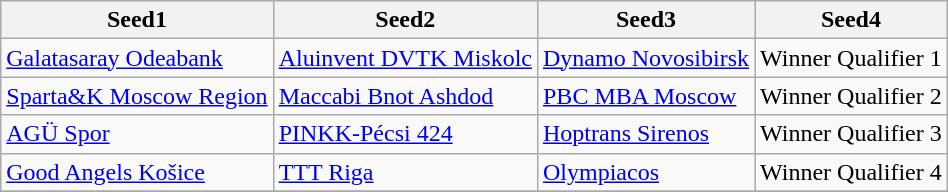<table class="wikitable">
<tr>
<th>Seed1</th>
<th>Seed2</th>
<th>Seed3</th>
<th>Seed4</th>
</tr>
<tr>
<td> <a href='#'>Galatasaray Odeabank</a></td>
<td> <a href='#'>Aluinvent DVTK Miskolc</a></td>
<td> <a href='#'>Dynamo Novosibirsk</a></td>
<td>Winner Qualifier 1</td>
</tr>
<tr>
<td> <a href='#'>Sparta&K Moscow Region</a></td>
<td> <a href='#'>Maccabi Bnot Ashdod</a></td>
<td> <a href='#'>PBC MBA Moscow</a></td>
<td>Winner Qualifier 2</td>
</tr>
<tr>
<td> <a href='#'>AGÜ Spor</a></td>
<td> <a href='#'>PINKK-Pécsi 424</a></td>
<td> <a href='#'>Hoptrans Sirenos</a></td>
<td>Winner Qualifier 3</td>
</tr>
<tr>
<td> <a href='#'>Good Angels Košice</a></td>
<td> <a href='#'>TTT Riga</a></td>
<td> <a href='#'>Olympiacos</a></td>
<td>Winner Qualifier 4</td>
</tr>
<tr>
</tr>
</table>
